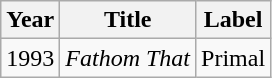<table class="wikitable">
<tr>
<th>Year</th>
<th>Title</th>
<th>Label</th>
</tr>
<tr>
<td>1993</td>
<td><em>Fathom That</em></td>
<td>Primal</td>
</tr>
</table>
